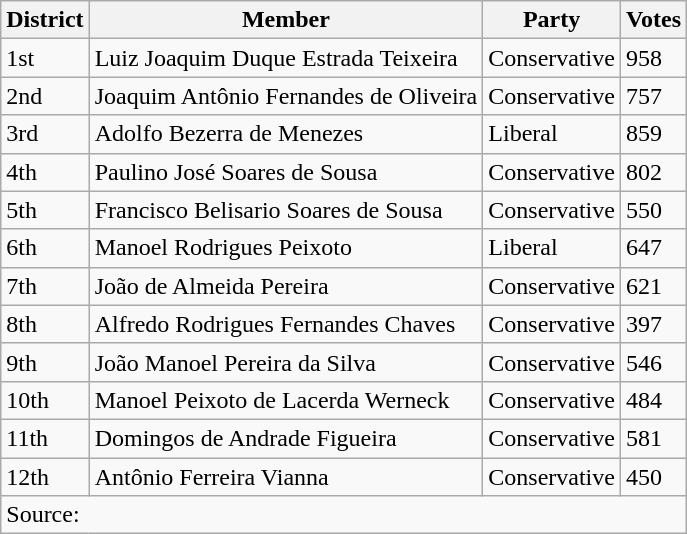<table class="wikitable">
<tr>
<th>District</th>
<th>Member</th>
<th>Party</th>
<th>Votes</th>
</tr>
<tr>
<td>1st</td>
<td>Luiz Joaquim Duque Estrada Teixeira</td>
<td>Conservative</td>
<td>958</td>
</tr>
<tr>
<td>2nd</td>
<td>Joaquim Antônio Fernandes de Oliveira</td>
<td>Conservative</td>
<td>757</td>
</tr>
<tr>
<td>3rd</td>
<td>Adolfo Bezerra de Menezes</td>
<td>Liberal</td>
<td>859</td>
</tr>
<tr>
<td>4th</td>
<td>Paulino José Soares de Sousa</td>
<td>Conservative</td>
<td>802</td>
</tr>
<tr>
<td>5th</td>
<td>Francisco Belisario Soares de Sousa</td>
<td>Conservative</td>
<td>550</td>
</tr>
<tr>
<td>6th</td>
<td>Manoel Rodrigues Peixoto</td>
<td>Liberal</td>
<td>647</td>
</tr>
<tr>
<td>7th</td>
<td>João de Almeida Pereira</td>
<td>Conservative</td>
<td>621</td>
</tr>
<tr>
<td>8th</td>
<td>Alfredo Rodrigues Fernandes Chaves</td>
<td>Conservative</td>
<td>397</td>
</tr>
<tr>
<td>9th</td>
<td>João Manoel Pereira da Silva</td>
<td>Conservative</td>
<td>546</td>
</tr>
<tr>
<td>10th</td>
<td>Manoel Peixoto de Lacerda Werneck</td>
<td>Conservative</td>
<td>484</td>
</tr>
<tr>
<td>11th</td>
<td>Domingos de Andrade Figueira</td>
<td>Conservative</td>
<td>581</td>
</tr>
<tr>
<td>12th</td>
<td>Antônio Ferreira Vianna</td>
<td>Conservative</td>
<td>450</td>
</tr>
<tr>
<td colspan="4">Source: </td>
</tr>
</table>
